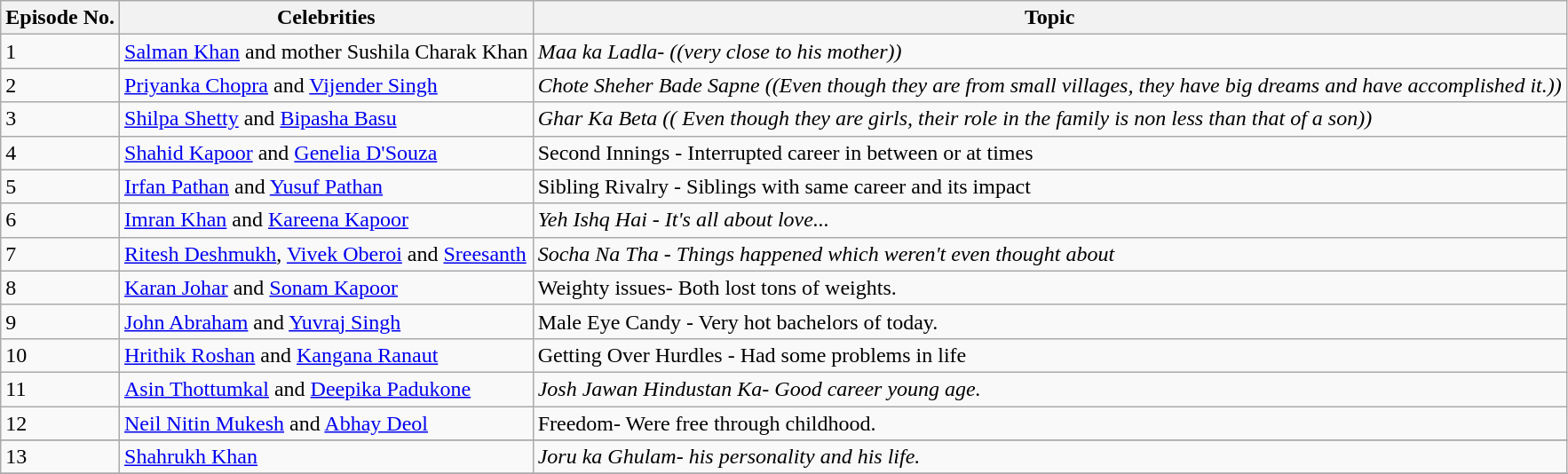<table class="wikitable sortable">
<tr>
<th><strong>Episode No.</strong></th>
<th><strong>Celebrities</strong></th>
<th><strong>Topic</strong></th>
</tr>
<tr>
<td>1</td>
<td><a href='#'>Salman Khan</a> and mother Sushila Charak Khan</td>
<td><em>Maa ka Ladla- ((very close to his mother))</em></td>
</tr>
<tr>
<td>2</td>
<td><a href='#'>Priyanka Chopra</a> and <a href='#'>Vijender Singh</a><br></td>
<td><em>Chote Sheher Bade Sapne ((Even though they are from small villages, they have big dreams and have accomplished it.))</em></td>
</tr>
<tr>
<td>3</td>
<td><a href='#'>Shilpa Shetty</a> and <a href='#'>Bipasha Basu</a><br></td>
<td><em>Ghar Ka Beta (( Even though they are girls, their role in the family is non less than that of a son))</em></td>
</tr>
<tr>
<td>4</td>
<td><a href='#'>Shahid Kapoor</a> and <a href='#'>Genelia D'Souza</a><br></td>
<td>Second Innings - Interrupted career in between or at times</td>
</tr>
<tr>
<td>5</td>
<td><a href='#'>Irfan Pathan</a> and <a href='#'>Yusuf Pathan</a><br></td>
<td>Sibling Rivalry - Siblings with same career and its impact</td>
</tr>
<tr>
<td>6</td>
<td><a href='#'>Imran Khan</a> and <a href='#'>Kareena Kapoor</a><br></td>
<td><em>Yeh Ishq Hai - It's all about love...</em></td>
</tr>
<tr>
<td>7</td>
<td><a href='#'>Ritesh Deshmukh</a>, <a href='#'>Vivek Oberoi</a> and <a href='#'>Sreesanth</a></td>
<td><em>Socha Na Tha - Things happened which weren't even thought about</em></td>
</tr>
<tr>
<td>8</td>
<td><a href='#'>Karan Johar</a> and <a href='#'>Sonam Kapoor</a></td>
<td>Weighty issues- Both lost tons of weights.</td>
</tr>
<tr>
<td>9</td>
<td><a href='#'>John Abraham</a> and <a href='#'>Yuvraj Singh</a><br></td>
<td>Male Eye Candy - Very hot bachelors of today.</td>
</tr>
<tr>
<td>10</td>
<td><a href='#'>Hrithik Roshan</a> and <a href='#'>Kangana Ranaut</a><br></td>
<td>Getting Over Hurdles - Had some problems in life</td>
</tr>
<tr>
<td>11</td>
<td><a href='#'>Asin Thottumkal</a> and <a href='#'>Deepika Padukone</a></td>
<td><em>Josh Jawan Hindustan Ka- Good career young age.</em></td>
</tr>
<tr>
<td>12</td>
<td><a href='#'>Neil Nitin Mukesh</a> and <a href='#'>Abhay Deol</a></td>
<td>Freedom- Were free through childhood.</td>
</tr>
<tr>
</tr>
<tr>
<td>13</td>
<td><a href='#'>Shahrukh Khan</a></td>
<td><em>Joru ka Ghulam- his personality and his life. </em></td>
</tr>
<tr>
</tr>
</table>
